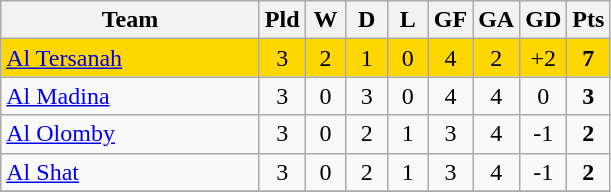<table class="wikitable" style="text-align:center;">
<tr>
<th width=165>Team</th>
<th width=20>Pld</th>
<th width=20>W</th>
<th width=20>D</th>
<th width=20>L</th>
<th width=20>GF</th>
<th width=20>GA</th>
<th width=20>GD</th>
<th width=20>Pts</th>
</tr>
<tr style="background: #FFD700;">
<td style="text-align:left;"><a href='#'>Al Tersanah</a></td>
<td>3</td>
<td>2</td>
<td>1</td>
<td>0</td>
<td>4</td>
<td>2</td>
<td>+2</td>
<td><strong>7</strong></td>
</tr>
<tr>
<td style="text-align:left;"><a href='#'>Al Madina</a></td>
<td>3</td>
<td>0</td>
<td>3</td>
<td>0</td>
<td>4</td>
<td>4</td>
<td>0</td>
<td><strong>3</strong></td>
</tr>
<tr>
<td style="text-align:left;"><a href='#'>Al Olomby</a></td>
<td>3</td>
<td>0</td>
<td>2</td>
<td>1</td>
<td>3</td>
<td>4</td>
<td>-1</td>
<td><strong>2</strong></td>
</tr>
<tr>
<td style="text-align:left;"><a href='#'>Al Shat</a></td>
<td>3</td>
<td>0</td>
<td>2</td>
<td>1</td>
<td>3</td>
<td>4</td>
<td>-1</td>
<td><strong>2</strong></td>
</tr>
<tr>
</tr>
</table>
